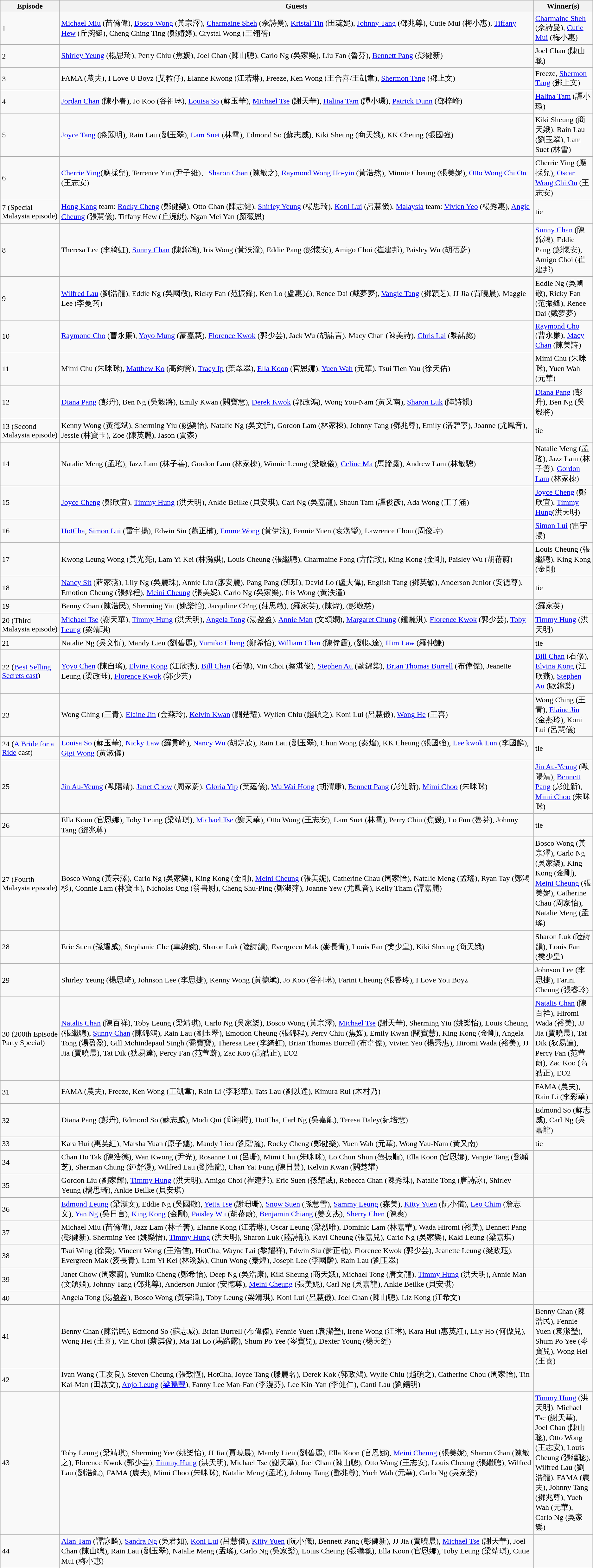<table class="wikitable">
<tr>
<th style="width:10%;">Episode</th>
<th style="width:80%;">Guests</th>
<th style="width:10%;">Winner(s)</th>
</tr>
<tr>
<td>1</td>
<td><a href='#'>Michael Miu</a> (苗僑偉), <a href='#'>Bosco Wong</a> (黃宗澤), <a href='#'>Charmaine Sheh</a> (佘詩曼), <a href='#'>Kristal Tin</a> (田蕊妮), <a href='#'>Johnny Tang</a> (鄧兆尊), Cutie Mui (梅小惠), <a href='#'>Tiffany Hew</a> (丘涴鋌), Cheng Ching Ting (鄭婧婷), Crystal Wong (王翎蓓)</td>
<td><a href='#'>Charmaine Sheh</a> (佘詩曼), <a href='#'>Cutie Mui</a> (梅小惠)</td>
</tr>
<tr>
<td>2</td>
<td><a href='#'>Shirley Yeung</a> (楊思琦), Perry Chiu (焦媛), Joel Chan (陳山聰), Carlo Ng (吳家樂), Liu Fan (魯芬), <a href='#'>Bennett Pang</a> (彭健新)</td>
<td>Joel Chan (陳山聰)</td>
</tr>
<tr>
<td>3</td>
<td>FAMA (農夫), I Love U Boyz (艾粒仔), Elanne Kwong (江若琳), Freeze, Ken Wong (王合喜/王凱韋), <a href='#'>Shermon Tang</a> (鄧上文)</td>
<td>Freeze, <a href='#'>Shermon Tang</a> (鄧上文)</td>
</tr>
<tr>
<td>4</td>
<td><a href='#'>Jordan Chan</a> (陳小春), Jo Koo (谷祖琳), <a href='#'>Louisa So</a> (蘇玉華), <a href='#'>Michael Tse</a> (謝天華), <a href='#'>Halina Tam</a> (譚小環), <a href='#'>Patrick Dunn</a> (鄧梓峰)</td>
<td><a href='#'>Halina Tam</a> (譚小環)</td>
</tr>
<tr>
<td>5</td>
<td><a href='#'>Joyce Tang</a> (滕麗明), Rain Lau (劉玉翠), <a href='#'>Lam Suet</a> (林雪), Edmond So (蘇志威), Kiki Sheung (商天娥), KK Cheung (張國強)</td>
<td>Kiki Sheung (商天娥), Rain Lau (劉玉翠), Lam Suet (林雪)</td>
</tr>
<tr>
<td>6</td>
<td><a href='#'>Cherrie Ying</a>(應採兒), Terrence Yin (尹子維)、<a href='#'>Sharon Chan</a> (陳敏之), <a href='#'>Raymond Wong Ho-yin</a> (黃浩然), Minnie Cheung (張美妮), <a href='#'>Otto Wong Chi On</a> (王志安)</td>
<td>Cherrie Ying (應採兒), <a href='#'>Oscar Wong Chi On</a> (王志安)</td>
</tr>
<tr>
<td>7 (Special Malaysia episode)</td>
<td><a href='#'>Hong Kong</a> team: <a href='#'>Rocky Cheng</a> (鄭健樂), Otto Chan (陳志健), <a href='#'>Shirley Yeung</a> (楊思琦), <a href='#'>Koni Lui</a> (呂慧儀), <a href='#'>Malaysia</a> team: <a href='#'>Vivien Yeo</a> (楊秀惠), <a href='#'>Angie Cheung</a> (張慧儀), Tiffany Hew (丘涴鋌), Ngan Mei Yan (顏薇恩)</td>
<td>tie</td>
</tr>
<tr>
<td>8</td>
<td>Theresa Lee (李綺虹), <a href='#'>Sunny Chan</a> (陳錦鴻), Iris Wong (黃泆潼), Eddie Pang (彭懷安), Amigo Choi (崔建邦), Paisley Wu (胡蓓蔚)</td>
<td><a href='#'>Sunny Chan</a> (陳錦鴻), Eddie Pang (彭懷安), Amigo Choi (崔建邦)</td>
</tr>
<tr>
<td>9</td>
<td><a href='#'>Wilfred Lau</a> (劉浩龍), Eddie Ng (吳國敬), Ricky Fan (范振鋒), Ken Lo (盧惠光), Renee Dai (戴夢夢), <a href='#'>Vangie Tang</a> (鄧穎芝), JJ Jia (賈曉晨), Maggie Lee (李曼筠)</td>
<td>Eddie Ng (吳國敬), Ricky Fan (范振鋒), Renee Dai (戴夢夢)</td>
</tr>
<tr>
<td>10</td>
<td><a href='#'>Raymond Cho</a> (曹永廉), <a href='#'>Yoyo Mung</a> (蒙嘉慧), <a href='#'>Florence Kwok</a> (郭少芸), Jack Wu (胡諾言), Macy Chan (陳美詩), <a href='#'>Chris Lai</a> (黎諾懿)</td>
<td><a href='#'>Raymond Cho</a> (曹永廉), <a href='#'>Macy Chan</a> (陳美詩)</td>
</tr>
<tr>
<td>11</td>
<td>Mimi Chu (朱咪咪), <a href='#'>Matthew Ko</a> (高鈞賢), <a href='#'>Tracy Ip</a> (葉翠翠), <a href='#'>Ella Koon</a> (官恩娜), <a href='#'>Yuen Wah</a> (元華), Tsui Tien Yau (徐天佑)</td>
<td>Mimi Chu (朱咪咪), Yuen Wah (元華)</td>
</tr>
<tr>
<td>12</td>
<td><a href='#'>Diana Pang</a> (彭丹), Ben Ng (吳毅將), Emily Kwan (關寶慧), <a href='#'>Derek Kwok</a> (郭政鴻), Wong You-Nam (黃又南), <a href='#'>Sharon Luk</a> (陸詩韻)</td>
<td><a href='#'>Diana Pang</a> (彭丹), Ben Ng (吳毅將)</td>
</tr>
<tr>
<td>13 (Second Malaysia episode)</td>
<td>Kenny Wong (黃德斌), Sherming Yiu (姚樂怡), Natalie Ng (吳文忻), Gordon Lam (林家棟), Johnny Tang (鄧兆尊), Emily (潘碧寧), Joanne (尤鳳音), Jessie (林寶玉), Zoe (陳英麗), Jason (賈森)</td>
<td>tie</td>
</tr>
<tr>
<td>14</td>
<td>Natalie Meng (孟瑤), Jazz Lam (林子善), Gordon Lam (林家棟), Winnie Leung (梁敏儀), <a href='#'>Celine Ma</a> (馬蹄露), Andrew Lam (林敏驄)</td>
<td>Natalie Meng (孟瑤), Jazz Lam (林子善), <a href='#'>Gordon Lam</a> (林家棟)</td>
</tr>
<tr>
<td>15</td>
<td><a href='#'>Joyce Cheng</a> (鄭欣宜), <a href='#'>Timmy Hung</a> (洪天明), Ankie Beilke (貝安琪), Carl Ng (吳嘉龍), Shaun Tam (譚俊彥), Ada Wong (王子涵)</td>
<td><a href='#'>Joyce Cheng</a> (鄭欣宜), <a href='#'>Timmy Hung</a>(洪天明)</td>
</tr>
<tr>
<td>16</td>
<td><a href='#'>HotCha</a>, <a href='#'>Simon Lui</a> (雷宇揚), Edwin Siu (蕭正楠), <a href='#'>Emme Wong</a> (黃伊汶), Fennie Yuen (袁潔瑩), Lawrence Chou (周俊瑋)</td>
<td><a href='#'>Simon Lui</a> (雷宇揚)</td>
</tr>
<tr>
<td>17</td>
<td>Kwong Leung Wong (黃光亮), Lam Yi Kei (林漪娸), Louis Cheung (張繼聰), Charmaine Fong (方皓玟), King Kong (金剛), Paisley Wu (胡蓓蔚)</td>
<td>Louis Cheung (張繼聰), King Kong (金剛)</td>
</tr>
<tr>
<td>18</td>
<td><a href='#'>Nancy Sit</a> (薛家燕), Lily Ng (吳麗珠), Annie Liu (廖安麗), Pang Pang (班班), David Lo (盧大偉), English Tang (鄧英敏), Anderson Junior (安德尊), Emotion Cheung (張錦程), <a href='#'>Meini Cheung</a> (張美妮), Carlo Ng (吳家樂), Iris Wong (黃泆潼)</td>
<td>tie</td>
</tr>
<tr>
<td>19</td>
<td>Benny Chan (陳浩民), Sherming Yiu (姚樂怡), Jacquline Ch'ng (莊思敏), (羅家英), (陳煒), (彭敬慈)</td>
<td>(羅家英)</td>
</tr>
<tr>
<td>20 (Third Malaysia episode)</td>
<td><a href='#'>Michael Tse</a> (謝天華), <a href='#'>Timmy Hung</a> (洪天明), <a href='#'>Angela Tong</a> (湯盈盈), <a href='#'>Annie Man</a> (文頌嫻), <a href='#'>Margaret Chung</a> (鍾麗淇), <a href='#'>Florence Kwok</a> (郭少芸), <a href='#'>Toby Leung</a> (梁靖琪)</td>
<td><a href='#'>Timmy Hung</a> (洪天明)</td>
</tr>
<tr>
<td>21</td>
<td>Natalie Ng (吳文忻), Mandy Lieu (劉碧麗), <a href='#'>Yumiko Cheng</a> (鄭希怡), <a href='#'>William Chan</a> (陳偉霆), (劉以達), <a href='#'>Him Law</a> (羅仲謙)</td>
<td>tie</td>
</tr>
<tr>
<td>22 (<a href='#'>Best Selling Secrets cast</a>)</td>
<td><a href='#'>Yoyo Chen</a> (陳自瑤), <a href='#'>Elvina Kong</a> (江欣燕), <a href='#'>Bill Chan</a> (石修), Vin Choi (蔡淇俊), <a href='#'>Stephen Au</a> (歐錦棠), <a href='#'>Brian Thomas Burrell</a> (布偉傑), Jeanette Leung (梁政珏), <a href='#'>Florence Kwok</a> (郭少芸)</td>
<td><a href='#'>Bill Chan</a> (石修), <a href='#'>Elvina Kong</a> (江欣燕), <a href='#'>Stephen Au</a> (歐錦棠)</td>
</tr>
<tr>
<td>23</td>
<td>Wong Ching (王青), <a href='#'>Elaine Jin</a> (金燕玲), <a href='#'>Kelvin Kwan</a> (關楚耀), Wylien Chiu (趙碩之), Koni Lui (呂慧儀), <a href='#'>Wong He</a> (王喜)</td>
<td>Wong Ching (王青), <a href='#'>Elaine Jin</a> (金燕玲), Koni Lui (呂慧儀)</td>
</tr>
<tr>
<td>24 (<a href='#'>A Bride for a Ride</a> cast)</td>
<td><a href='#'>Louisa So</a> (蘇玉華), <a href='#'>Nicky Law</a> (羅貫峰), <a href='#'>Nancy Wu</a> (胡定欣), Rain Lau (劉玉翠), Chun Wong (秦煌), KK Cheung (張國強), <a href='#'>Lee kwok Lun</a> (李國麟), <a href='#'>Gigi Wong</a> (黃淑儀)</td>
<td>tie</td>
</tr>
<tr>
<td>25</td>
<td><a href='#'>Jin Au-Yeung</a> (歐陽靖), <a href='#'>Janet Chow</a> (周家蔚), <a href='#'>Gloria Yip</a> (葉蘊儀), <a href='#'>Wu Wai Hong</a> (胡渭康), <a href='#'>Bennett Pang</a> (彭健新), <a href='#'>Mimi Choo</a> (朱咪咪)</td>
<td><a href='#'>Jin Au-Yeung</a> (歐陽靖), <a href='#'>Bennett Pang</a> (彭健新), <a href='#'>Mimi Choo</a> (朱咪咪)</td>
</tr>
<tr>
<td>26</td>
<td>Ella Koon (官恩娜), Toby Leung (梁靖琪), <a href='#'>Michael Tse</a> (謝天華), Otto Wong (王志安), Lam Suet (林雪), Perry Chiu (焦媛), Lo Fun (魯芬), Johnny Tang (鄧兆尊)</td>
<td>tie</td>
</tr>
<tr>
<td>27 (Fourth Malaysia episode)</td>
<td>Bosco Wong (黃宗澤), Carlo Ng (吳家樂), King Kong (金剛), <a href='#'>Meini Cheung</a> (張美妮), Catherine Chau (周家怡), Natalie Meng (孟瑤), Ryan Tay (鄭鴻杉), Connie Lam (林寶玉), Nicholas Ong (翁書尉), Cheng Shu-Ping (鄭淑萍), Joanne Yew (尤鳳音), Kelly Tham (譚嘉麗)</td>
<td>Bosco Wong (黃宗澤), Carlo Ng (吳家樂), King Kong (金剛), <a href='#'>Meini Cheung</a> (張美妮), Catherine Chau (周家怡), Natalie Meng (孟瑤)</td>
</tr>
<tr>
<td>28</td>
<td>Eric Suen (孫耀威), Stephanie Che (車婉婉), Sharon Luk (陸詩韻), Evergreen Mak (麥長青), Louis Fan (樊少皇), Kiki Sheung (商天娥)</td>
<td>Sharon Luk (陸詩韻), Louis Fan (樊少皇)</td>
</tr>
<tr>
<td>29</td>
<td>Shirley Yeung (楊思琦), Johnson Lee (李思捷), Kenny Wong (黃德斌), Jo Koo (谷祖琳), Farini Cheung (張睿玲), I Love You Boyz</td>
<td>Johnson Lee (李思捷), Farini Cheung (張睿玲)</td>
</tr>
<tr>
<td>30 (200th Episode Party Special)</td>
<td><a href='#'>Natalis Chan</a> (陳百祥), Toby Leung (梁靖琪), Carlo Ng (吳家樂), Bosco Wong (黃宗澤), <a href='#'>Michael Tse</a> (謝天華), Sherming Yiu (姚樂怡), Louis Cheung (張繼聰), <a href='#'>Sunny Chan</a> (陳錦鴻), Rain Lau (劉玉翠), Emotion Cheung (張錦程), Perry Chiu (焦媛), Emily Kwan (關寶慧), King Kong (金剛), Angela Tong (湯盈盈), Gill Mohindepaul Singh (喬寶寶), Theresa Lee (李綺虹), Brian Thomas Burrell (布韋傑), Vivien Yeo (楊秀惠), Hiromi Wada (裕美), JJ Jia (賈曉晨), Tat Dik (狄易達), Percy Fan (范萱蔚), Zac Koo (高皓正), EO2</td>
<td><a href='#'>Natalis Chan</a> (陳百祥), Hiromi Wada (裕美), JJ Jia (賈曉晨), Tat Dik (狄易達), Percy Fan (范萱蔚), Zac Koo (高皓正), EO2</td>
</tr>
<tr>
<td>31</td>
<td>FAMA (農夫), Freeze, Ken Wong (王凱韋), Rain Li (李彩華), Tats Lau (劉以達), Kimura Rui (木村乃)</td>
<td>FAMA (農夫), Rain Li (李彩華)</td>
</tr>
<tr>
<td>32</td>
<td>Diana Pang (彭丹), Edmond So (蘇志威), Modi Qui (邱翊橙), HotCha, Carl Ng (吳嘉龍),  Teresa Daley(紀培慧)</td>
<td>Edmond So (蘇志威), Carl Ng (吳嘉龍)</td>
</tr>
<tr>
<td>33</td>
<td>Kara Hui (惠英紅), Marsha Yuan (原子鏸), Mandy Lieu (劉碧麗), Rocky Cheng (鄭健樂), Yuen Wah (元華), Wong Yau-Nam (黃又南)</td>
<td>tie</td>
</tr>
<tr>
<td>34</td>
<td>Chan Ho Tak (陳浩德), Wan Kwong (尹光), Rosanne Lui (呂珊), Mimi Chu (朱咪咪), Lo Chun Shun (魯振順), Ella Koon (官恩娜), Vangie Tang (鄧穎芝), Sherman Chung (鍾舒漫), Wilfred Lau (劉浩龍), Chan Yat Fung (陳日豐), Kelvin Kwan (關楚耀)</td>
<td></td>
</tr>
<tr>
<td>35</td>
<td>Gordon Liu (劉家輝), <a href='#'>Timmy Hung</a> (洪天明), Amigo Choi (崔建邦), Eric Suen (孫耀威), Rebecca Chan (陳秀珠), Natalie Tong (唐詩詠), Shirley Yeung (楊思琦), Ankie Beilke (貝安琪)</td>
<td></td>
</tr>
<tr>
<td>36</td>
<td><a href='#'>Edmond Leung</a> (梁漢文), Eddie Ng (吳國敬), <a href='#'>Yetta Tse</a> (謝珊珊), <a href='#'>Snow Suen</a> (孫慧雪), <a href='#'>Sammy Leung</a> (森美), <a href='#'>Kitty Yuen</a> (阮小儀), <a href='#'>Leo Chim</a> (詹志文), <a href='#'>Yan Ng</a> (吳日言), <a href='#'>King Kong</a> (金剛), <a href='#'>Paisley Wu</a> (胡蓓蔚), <a href='#'>Benjamin Chiang</a> (姜文杰), <a href='#'>Sherry Chen</a> (陳爽)</td>
<td></td>
</tr>
<tr>
<td>37</td>
<td>Michael Miu (苗僑偉), Jazz Lam (林子善), Elanne Kong (江若琳), Oscar Leung (梁烈唯), Dominic Lam (林嘉華), Wada Hiromi (裕美), Bennett Pang (彭健新), Sherming Yee (姚樂怡), <a href='#'>Timmy Hung</a> (洪天明), Sharon Luk (陸詩韻), Kayi Cheung (張嘉兒), Carlo Ng (吳家樂), Kaki Leung (梁嘉琪)</td>
<td></td>
</tr>
<tr>
<td>38</td>
<td>Tsui Wing (徐榮), Vincent Wong (王浩信), HotCha, Wayne Lai (黎耀祥), Edwin Siu (萧正楠), Florence Kwok (郭少芸), Jeanette Leung (梁政珏), Evergreen Mak (麥長青), Lam Yi Kei (林漪娸), Chun Wong (秦煌), Joseph Lee (李國麟), Rain Lau (劉玉翠)</td>
<td></td>
</tr>
<tr>
<td>39</td>
<td>Janet Chow (周家蔚), Yumiko Cheng (鄭希怡), Deep Ng (吳浩康), Kiki Sheung (商天娥), Michael Tong (唐文龍), <a href='#'>Timmy Hung</a> (洪天明), Annie Man (文頌嫻), Johnny Tang (鄧兆尊), Anderson Junior (安德尊), <a href='#'>Meini Cheung</a> (張美妮), Carl Ng (吳嘉龍), Ankie Beilke (貝安琪)</td>
<td></td>
</tr>
<tr>
<td>40</td>
<td>Angela Tong (湯盈盈), Bosco Wong (黃宗澤), Toby Leung (梁靖琪), Koni Lui (呂慧儀), Joel Chan (陳山聰), Liz Kong (江希文)</td>
<td></td>
</tr>
<tr>
<td>41</td>
<td>Benny Chan (陳浩民), Edmond So (蘇志威), Brian Burrell (布偉傑), Fennie Yuen (袁潔瑩), Irene Wong (汪琳), Kara Hui (惠英紅), Lily Ho (何傲兒), Wong Hei (王喜), Vin Choi (蔡淇俊), Ma Tai Lo (馬蹄露), Shum Po Yee (岑寶兒), Dexter Young (楊天經)</td>
<td>Benny Chan (陳浩民), Fennie Yuen (袁潔瑩), Shum Po Yee (岑寶兒), Wong Hei (王喜)</td>
</tr>
<tr>
<td>42</td>
<td>Ivan Wang (王友良), Steven Cheung (張致恆), HotCha, Joyce Tang (滕麗名), Derek Kok (郭政鴻), Wylie Chiu (趙碩之), Catherine Chou (周家怡), Tin Kai-Man (田啟文), <a href='#'>Anjo Leung</a> (<a href='#'>梁曉豐</a>), Fanny Lee Man-Fan (李漫芬), Lee Kin-Yan (李健仁), Canti Lau (劉錫明)</td>
<td></td>
</tr>
<tr>
<td>43</td>
<td>Toby Leung (梁靖琪), Sherming Yee (姚樂怡), JJ Jia (賈曉晨), Mandy Lieu (劉碧麗), Ella Koon (官恩娜), <a href='#'>Meini Cheung</a> (張美妮), Sharon Chan (陳敏之), Florence Kwok (郭少芸), <a href='#'>Timmy Hung</a> (洪天明), Michael Tse (謝天華), Joel Chan (陳山聰), Otto Wong (王志安), Louis Cheung (張繼聰), Wilfred Lau (劉浩龍), FAMA (農夫), Mimi Choo (朱咪咪), Natalie Meng (孟瑤), Johnny Tang (鄧兆尊), Yueh Wah (元華), Carlo Ng (吳家樂)</td>
<td><a href='#'>Timmy Hung</a> (洪天明), Michael Tse (謝天華), Joel Chan (陳山聰), Otto Wong (王志安), Louis Cheung (張繼聰), Wilfred Lau (劉浩龍), FAMA (農夫), Johnny Tang (鄧兆尊), Yueh Wah (元華), Carlo Ng (吳家樂)</td>
</tr>
<tr>
<td>44</td>
<td><a href='#'>Alan Tam</a> (譚詠麟), <a href='#'>Sandra Ng</a> (吳君如), <a href='#'>Koni Lui</a> (呂慧儀), <a href='#'>Kitty Yuen</a> (阮小儀), Bennett Pang (彭健新), JJ Jia (賈曉晨), <a href='#'>Michael Tse</a> (謝天華), Joel Chan (陳山聰), Rain Lau (劉玉翠), Natalie Meng (孟瑤), Carlo Ng (吳家樂), Louis Cheung (張繼聰), Ella Koon (官恩娜), Toby Leung (梁靖琪), Cutie Mui (梅小惠)</td>
<td></td>
</tr>
</table>
